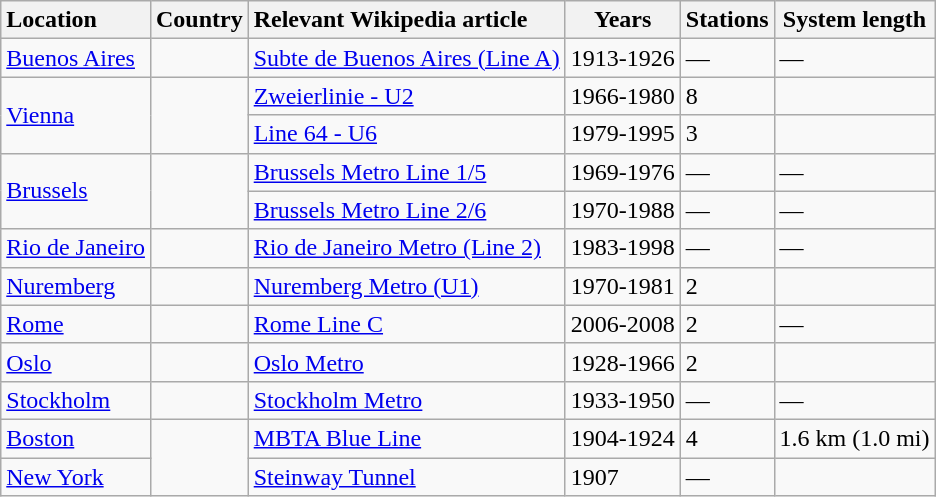<table class="wikitable sortable">
<tr>
<th style="text-align:left;">Location</th>
<th style="text-align:left;">Country</th>
<th style="text-align:left;">Relevant Wikipedia article</th>
<th>Years</th>
<th data-sort-type="number">Stations</th>
<th data-sort-type="number">System length</th>
</tr>
<tr class="sort">
<td><a href='#'>Buenos Aires</a></td>
<td></td>
<td><a href='#'>Subte de Buenos Aires (Line A)</a></td>
<td style="text-align:left">1913-1926</td>
<td style="text-align:left">—</td>
<td style="text-align:left">—</td>
</tr>
<tr>
<td rowspan="2"><a href='#'>Vienna</a></td>
<td rowspan="2"></td>
<td><a href='#'>Zweierlinie - U2</a></td>
<td style="text-align:left">1966-1980</td>
<td style="text-align:left">8</td>
<td style="text-align:left"></td>
</tr>
<tr>
<td><a href='#'>Line 64 - U6</a></td>
<td style="text-align:left">1979-1995</td>
<td style="text-align:left">3</td>
<td style="text-align:left"></td>
</tr>
<tr>
<td rowspan="2"><a href='#'>Brussels</a></td>
<td rowspan="2"></td>
<td><a href='#'>Brussels Metro Line 1/5</a></td>
<td style="text-align:left">1969-1976</td>
<td style="text-align:left">—</td>
<td style="text-align:left">—</td>
</tr>
<tr>
<td><a href='#'>Brussels Metro Line 2/6</a></td>
<td style="text-align:left">1970-1988</td>
<td style="text-align:left">—</td>
<td style="text-align:left">—</td>
</tr>
<tr>
<td><a href='#'>Rio de Janeiro</a></td>
<td></td>
<td><a href='#'>Rio de Janeiro Metro (Line 2)</a></td>
<td style="text-align:left">1983-1998</td>
<td style="text-align:left">—</td>
<td style="text-align:left">—</td>
</tr>
<tr>
<td><a href='#'>Nuremberg</a></td>
<td></td>
<td><a href='#'>Nuremberg Metro (U1)</a></td>
<td style="text-align:left">1970-1981</td>
<td style="text-align:left">2</td>
<td style="text-align:left"></td>
</tr>
<tr>
<td><a href='#'>Rome</a></td>
<td></td>
<td><a href='#'>Rome Line C</a></td>
<td style="text-align:left">2006-2008</td>
<td style="text-align:left">2</td>
<td style="text-align:left">—</td>
</tr>
<tr>
<td><a href='#'>Oslo</a></td>
<td></td>
<td><a href='#'>Oslo Metro</a></td>
<td style="text-align:left">1928-1966</td>
<td style="text-align:left">2</td>
<td style="text-align:left"></td>
</tr>
<tr>
<td><a href='#'>Stockholm</a></td>
<td></td>
<td><a href='#'>Stockholm Metro</a></td>
<td style="text-align:left">1933-1950</td>
<td style="text-align:left">—</td>
<td style="text-align:left">—</td>
</tr>
<tr>
<td><a href='#'>Boston</a></td>
<td rowspan="2"></td>
<td><a href='#'>MBTA Blue Line</a></td>
<td style="text-align:left">1904-1924</td>
<td style="text-align:left">4</td>
<td style="text-align:left">1.6 km (1.0 mi)</td>
</tr>
<tr>
<td><a href='#'>New York</a></td>
<td><a href='#'>Steinway Tunnel</a></td>
<td style="text-align:left">1907</td>
<td style="text-align:left">—</td>
<td style="text-align:left"></td>
</tr>
</table>
